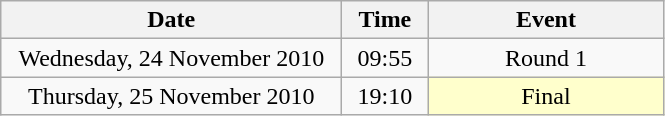<table class = "wikitable" style="text-align:center;">
<tr>
<th width=220>Date</th>
<th width=50>Time</th>
<th width=150>Event</th>
</tr>
<tr>
<td>Wednesday, 24 November 2010</td>
<td>09:55</td>
<td>Round 1</td>
</tr>
<tr>
<td>Thursday, 25 November 2010</td>
<td>19:10</td>
<td bgcolor=ffffcc>Final</td>
</tr>
</table>
